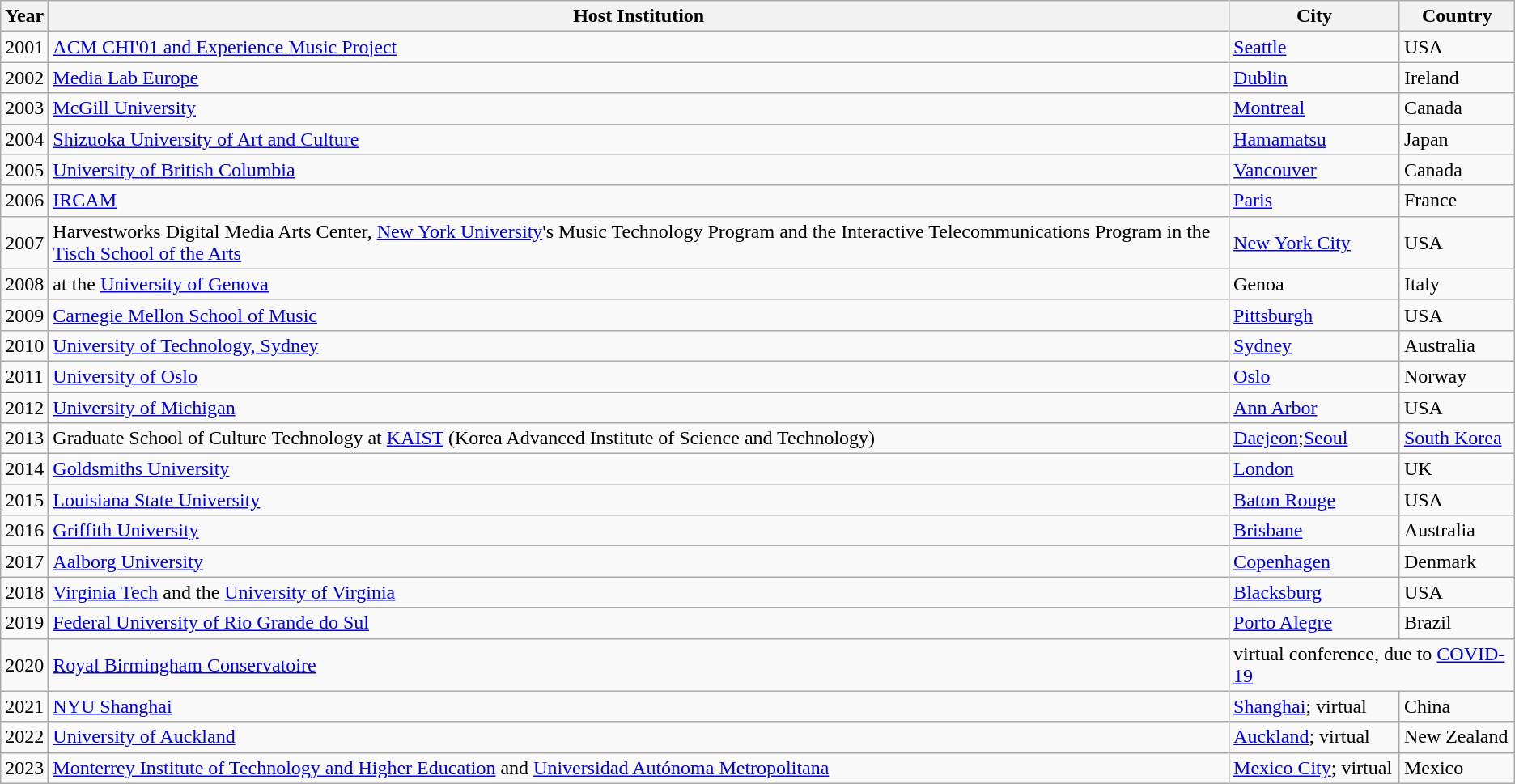<table class="wikitable">
<tr>
<th>Year</th>
<th>Host Institution</th>
<th>City</th>
<th>Country</th>
</tr>
<tr>
<td>2001</td>
<td><a href='#'>ACM CHI'01 and Experience Music Project</a></td>
<td><a href='#'>Seattle</a></td>
<td>USA</td>
</tr>
<tr>
<td>2002</td>
<td><a href='#'>Media Lab Europe</a></td>
<td><a href='#'>Dublin</a></td>
<td>Ireland</td>
</tr>
<tr>
<td>2003</td>
<td><a href='#'>McGill University</a></td>
<td><a href='#'>Montreal</a></td>
<td>Canada</td>
</tr>
<tr>
<td>2004</td>
<td><a href='#'>Shizuoka University of Art and Culture</a></td>
<td><a href='#'>Hamamatsu</a></td>
<td>Japan</td>
</tr>
<tr>
<td>2005</td>
<td><a href='#'>University of British Columbia</a></td>
<td><a href='#'>Vancouver</a></td>
<td>Canada</td>
</tr>
<tr>
<td>2006</td>
<td><a href='#'>IRCAM</a></td>
<td><a href='#'>Paris</a></td>
<td>France</td>
</tr>
<tr>
<td>2007</td>
<td>Harvestworks Digital Media Arts Center, <a href='#'>New York University</a>'s Music Technology Program and the Interactive Telecommunications Program in the <a href='#'>Tisch School of the Arts</a></td>
<td><a href='#'>New York City</a></td>
<td>USA</td>
</tr>
<tr>
<td>2008</td>
<td> at the <a href='#'>University of Genova</a></td>
<td>Genoa</td>
<td>Italy</td>
</tr>
<tr>
<td>2009</td>
<td><a href='#'>Carnegie Mellon School of Music</a></td>
<td><a href='#'>Pittsburgh</a></td>
<td>USA</td>
</tr>
<tr>
<td>2010</td>
<td><a href='#'>University of Technology, Sydney</a></td>
<td><a href='#'>Sydney</a></td>
<td>Australia</td>
</tr>
<tr>
<td>2011</td>
<td><a href='#'>University of Oslo</a></td>
<td><a href='#'>Oslo</a></td>
<td>Norway</td>
</tr>
<tr>
<td>2012</td>
<td><a href='#'>University of Michigan</a></td>
<td><a href='#'>Ann Arbor</a></td>
<td>USA</td>
</tr>
<tr>
<td>2013</td>
<td>Graduate School of Culture Technology at <a href='#'>KAIST</a> (Korea Advanced Institute of Science and Technology)</td>
<td><a href='#'>Daejeon</a>;<a href='#'>Seoul</a></td>
<td><a href='#'>South Korea</a></td>
</tr>
<tr>
<td>2014</td>
<td><a href='#'>Goldsmiths University</a></td>
<td><a href='#'>London</a></td>
<td>UK</td>
</tr>
<tr>
<td>2015</td>
<td><a href='#'>Louisiana State University</a></td>
<td><a href='#'>Baton Rouge</a></td>
<td>USA</td>
</tr>
<tr>
<td>2016</td>
<td><a href='#'>Griffith University</a></td>
<td><a href='#'>Brisbane</a></td>
<td>Australia</td>
</tr>
<tr>
<td>2017</td>
<td><a href='#'>Aalborg University</a></td>
<td><a href='#'>Copenhagen</a></td>
<td>Denmark</td>
</tr>
<tr>
<td>2018</td>
<td><a href='#'>Virginia Tech</a> and the <a href='#'>University of Virginia</a></td>
<td><a href='#'>Blacksburg</a></td>
<td>USA</td>
</tr>
<tr>
<td>2019</td>
<td><a href='#'>Federal University of Rio Grande do Sul</a></td>
<td><a href='#'>Porto Alegre</a></td>
<td>Brazil</td>
</tr>
<tr>
<td>2020</td>
<td><a href='#'>Royal Birmingham Conservatoire</a></td>
<td colspan="2">virtual conference, due to <a href='#'>COVID-19</a></td>
</tr>
<tr>
<td>2021</td>
<td><a href='#'>NYU Shanghai</a></td>
<td><a href='#'>Shanghai</a>; virtual</td>
<td>China</td>
</tr>
<tr>
<td>2022</td>
<td><a href='#'>University of Auckland</a></td>
<td><a href='#'>Auckland</a>; virtual</td>
<td>New Zealand</td>
</tr>
<tr>
<td>2023</td>
<td><a href='#'>Monterrey Institute of Technology and Higher Education</a> and <a href='#'>Universidad Autónoma Metropolitana</a></td>
<td><a href='#'>Mexico City</a>; virtual</td>
<td>Mexico</td>
</tr>
</table>
